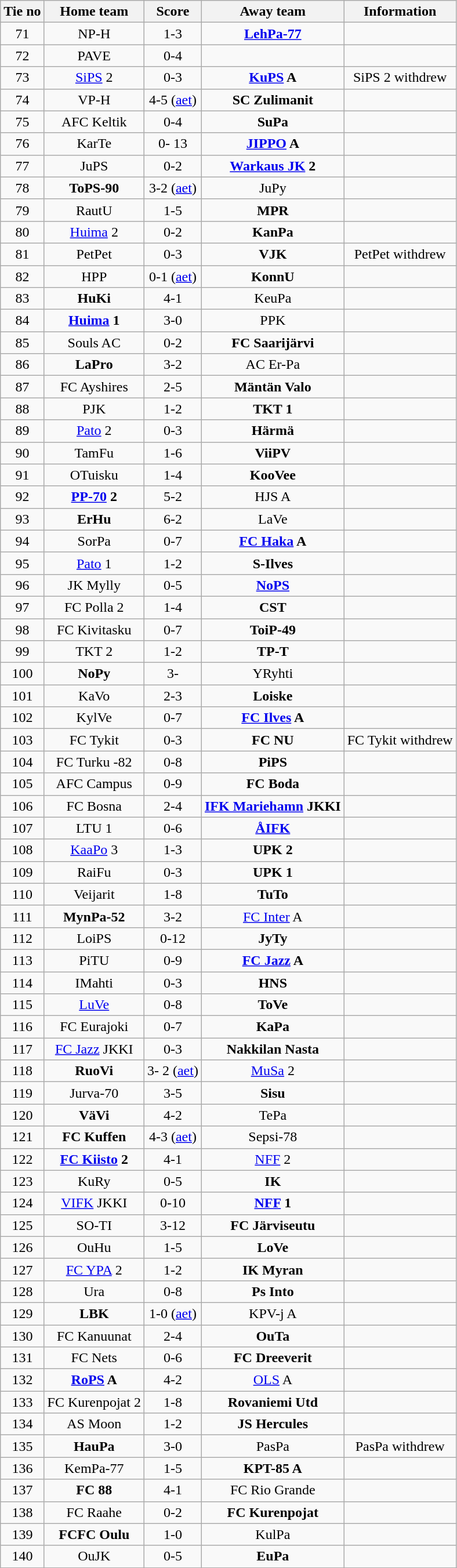<table class="wikitable" style="text-align:center">
<tr>
<th style= width="40px">Tie no</th>
<th style= width="150px">Home team</th>
<th style= width="60px">Score</th>
<th style= width="150px">Away team</th>
<th style= width="30px">Information</th>
</tr>
<tr>
<td>71</td>
<td>NP-H</td>
<td>1-3</td>
<td><strong><a href='#'>LehPa-77</a></strong></td>
<td></td>
</tr>
<tr>
<td>72</td>
<td>PAVE</td>
<td>0-4</td>
<td></td>
</tr>
<tr |>
<td>73</td>
<td><a href='#'>SiPS</a> 2</td>
<td>0-3</td>
<td><strong><a href='#'>KuPS</a> A</strong></td>
<td>SiPS 2 withdrew</td>
</tr>
<tr>
<td>74</td>
<td>VP-H</td>
<td>4-5 (<a href='#'>aet</a>)</td>
<td><strong>SC Zulimanit</strong></td>
<td></td>
</tr>
<tr>
<td>75</td>
<td>AFC Keltik</td>
<td>0-4</td>
<td><strong>SuPa</strong></td>
<td></td>
</tr>
<tr>
<td>76</td>
<td>KarTe</td>
<td>0- 13</td>
<td><strong><a href='#'>JIPPO</a> A</strong></td>
<td></td>
</tr>
<tr>
<td>77</td>
<td>JuPS</td>
<td>0-2</td>
<td><strong><a href='#'>Warkaus JK</a> 2</strong></td>
<td></td>
</tr>
<tr>
<td>78</td>
<td><strong>ToPS-90</strong></td>
<td>3-2 (<a href='#'>aet</a>)</td>
<td>JuPy</td>
<td></td>
</tr>
<tr>
<td>79</td>
<td>RautU</td>
<td>1-5</td>
<td><strong>MPR</strong></td>
<td></td>
</tr>
<tr>
<td>80</td>
<td><a href='#'>Huima</a> 2</td>
<td>0-2</td>
<td><strong>KanPa</strong></td>
<td></td>
</tr>
<tr>
<td>81</td>
<td>PetPet</td>
<td>0-3</td>
<td><strong>VJK</strong></td>
<td>PetPet withdrew</td>
</tr>
<tr>
<td>82</td>
<td>HPP</td>
<td>0-1 (<a href='#'>aet</a>)</td>
<td><strong>KonnU</strong></td>
<td></td>
</tr>
<tr>
<td>83</td>
<td><strong>HuKi</strong></td>
<td>4-1</td>
<td>KeuPa</td>
<td></td>
</tr>
<tr>
<td>84</td>
<td><strong><a href='#'>Huima</a> 1</strong></td>
<td>3-0</td>
<td>PPK</td>
<td></td>
</tr>
<tr>
<td>85</td>
<td>Souls AC</td>
<td>0-2</td>
<td><strong>FC Saarijärvi</strong></td>
<td></td>
</tr>
<tr>
<td>86</td>
<td><strong>LaPro</strong></td>
<td>3-2</td>
<td>AC Er-Pa</td>
<td></td>
</tr>
<tr>
<td>87</td>
<td>FC Ayshires</td>
<td>2-5</td>
<td><strong>Mäntän Valo</strong></td>
<td></td>
</tr>
<tr>
<td>88</td>
<td>PJK</td>
<td>1-2</td>
<td><strong>TKT 1</strong></td>
<td></td>
</tr>
<tr>
<td>89</td>
<td><a href='#'>Pato</a> 2</td>
<td>0-3</td>
<td><strong>Härmä</strong></td>
<td></td>
</tr>
<tr>
<td>90</td>
<td>TamFu</td>
<td>1-6</td>
<td><strong>ViiPV</strong></td>
<td></td>
</tr>
<tr>
<td>91</td>
<td>OTuisku</td>
<td>1-4</td>
<td><strong>KooVee</strong></td>
<td></td>
</tr>
<tr>
<td>92</td>
<td><strong><a href='#'>PP-70</a> 2</strong></td>
<td>5-2</td>
<td>HJS A</td>
<td></td>
</tr>
<tr>
<td>93</td>
<td><strong>ErHu</strong></td>
<td>6-2</td>
<td>LaVe</td>
<td></td>
</tr>
<tr>
<td>94</td>
<td>SorPa</td>
<td>0-7</td>
<td><strong><a href='#'>FC Haka</a> A</strong></td>
<td></td>
</tr>
<tr>
<td>95</td>
<td><a href='#'>Pato</a> 1</td>
<td>1-2</td>
<td><strong>S-Ilves</strong></td>
<td></td>
</tr>
<tr>
<td>96</td>
<td>JK Mylly</td>
<td>0-5</td>
<td><strong><a href='#'>NoPS</a></strong></td>
<td></td>
</tr>
<tr>
<td>97</td>
<td>FC Polla 2</td>
<td>1-4</td>
<td><strong>CST</strong></td>
<td></td>
</tr>
<tr>
<td>98</td>
<td>FC Kivitasku</td>
<td>0-7</td>
<td><strong>ToiP-49</strong></td>
<td></td>
</tr>
<tr>
<td>99</td>
<td>TKT 2</td>
<td>1-2</td>
<td><strong>TP-T</strong></td>
<td></td>
</tr>
<tr>
<td>100</td>
<td><strong>NoPy</strong></td>
<td>3-</td>
<td>YRyhti</td>
<td></td>
</tr>
<tr>
<td>101</td>
<td>KaVo</td>
<td>2-3</td>
<td><strong>Loiske</strong></td>
<td></td>
</tr>
<tr>
<td>102</td>
<td>KylVe</td>
<td>0-7</td>
<td><strong><a href='#'>FC Ilves</a> A</strong></td>
<td></td>
</tr>
<tr>
<td>103</td>
<td>FC Tykit</td>
<td>0-3</td>
<td><strong>FC NU</strong></td>
<td>FC Tykit withdrew</td>
</tr>
<tr>
<td>104</td>
<td>FC Turku -82</td>
<td>0-8</td>
<td><strong>PiPS</strong></td>
<td></td>
</tr>
<tr>
<td>105</td>
<td>AFC Campus</td>
<td>0-9</td>
<td><strong>FC Boda</strong></td>
<td></td>
</tr>
<tr>
<td>106</td>
<td>FC Bosna</td>
<td>2-4</td>
<td><strong><a href='#'>IFK Mariehamn</a> JKKI</strong></td>
<td></td>
</tr>
<tr>
<td>107</td>
<td>LTU 1</td>
<td>0-6</td>
<td><strong><a href='#'>ÅIFK</a></strong></td>
<td></td>
</tr>
<tr>
<td>108</td>
<td><a href='#'>KaaPo</a> 3</td>
<td>1-3</td>
<td><strong>UPK 2</strong></td>
<td></td>
</tr>
<tr>
<td>109</td>
<td>RaiFu</td>
<td>0-3</td>
<td><strong>UPK 1</strong></td>
<td></td>
</tr>
<tr>
<td>110</td>
<td>Veijarit</td>
<td>1-8</td>
<td><strong>TuTo</strong></td>
<td></td>
</tr>
<tr>
<td>111</td>
<td><strong>MynPa-52</strong></td>
<td>3-2</td>
<td><a href='#'>FC Inter</a> A</td>
<td></td>
</tr>
<tr>
<td>112</td>
<td>LoiPS</td>
<td>0-12</td>
<td><strong>JyTy</strong></td>
<td></td>
</tr>
<tr>
<td>113</td>
<td>PiTU</td>
<td>0-9</td>
<td><strong><a href='#'>FC Jazz</a> A</strong></td>
<td></td>
</tr>
<tr>
<td>114</td>
<td>IMahti</td>
<td>0-3</td>
<td><strong>HNS</strong></td>
<td></td>
</tr>
<tr>
<td>115</td>
<td><a href='#'>LuVe</a></td>
<td>0-8</td>
<td><strong>ToVe</strong></td>
<td></td>
</tr>
<tr>
<td>116</td>
<td>FC Eurajoki</td>
<td>0-7</td>
<td><strong>KaPa</strong></td>
<td></td>
</tr>
<tr>
<td>117</td>
<td><a href='#'>FC Jazz</a> JKKI</td>
<td>0-3</td>
<td><strong>Nakkilan Nasta</strong></td>
<td></td>
</tr>
<tr>
<td>118</td>
<td><strong>RuoVi</strong></td>
<td>3- 2 (<a href='#'>aet</a>)</td>
<td><a href='#'>MuSa</a> 2</td>
<td></td>
</tr>
<tr>
<td>119</td>
<td>Jurva-70</td>
<td>3-5</td>
<td><strong>Sisu</strong></td>
<td></td>
</tr>
<tr>
<td>120</td>
<td><strong>VäVi</strong></td>
<td>4-2</td>
<td>TePa</td>
<td></td>
</tr>
<tr>
<td>121</td>
<td><strong>FC Kuffen</strong></td>
<td>4-3 (<a href='#'>aet</a>)</td>
<td>Sepsi-78</td>
<td></td>
</tr>
<tr>
<td>122</td>
<td><strong><a href='#'>FC Kiisto</a> 2</strong></td>
<td>4-1</td>
<td><a href='#'>NFF</a> 2</td>
<td></td>
</tr>
<tr>
<td>123</td>
<td>KuRy</td>
<td>0-5</td>
<td><strong>IK</strong></td>
<td></td>
</tr>
<tr>
<td>124</td>
<td><a href='#'>VIFK</a> JKKI</td>
<td>0-10</td>
<td><strong><a href='#'>NFF</a> 1</strong></td>
<td></td>
</tr>
<tr>
<td>125</td>
<td>SO-TI</td>
<td>3-12</td>
<td><strong>FC Järviseutu</strong></td>
<td></td>
</tr>
<tr>
<td>126</td>
<td>OuHu</td>
<td>1-5</td>
<td><strong>LoVe</strong></td>
<td></td>
</tr>
<tr>
<td>127</td>
<td><a href='#'>FC YPA</a> 2</td>
<td>1-2</td>
<td><strong>IK Myran</strong></td>
<td></td>
</tr>
<tr>
<td>128</td>
<td>Ura</td>
<td>0-8</td>
<td><strong>Ps Into</strong></td>
<td></td>
</tr>
<tr>
<td>129</td>
<td><strong>LBK</strong></td>
<td>1-0 (<a href='#'>aet</a>)</td>
<td>KPV-j A</td>
<td></td>
</tr>
<tr>
<td>130</td>
<td>FC Kanuunat</td>
<td>2-4</td>
<td><strong>OuTa</strong></td>
<td></td>
</tr>
<tr>
<td>131</td>
<td>FC Nets</td>
<td>0-6</td>
<td><strong>FC Dreeverit</strong></td>
<td></td>
</tr>
<tr>
<td>132</td>
<td><strong><a href='#'>RoPS</a> A</strong></td>
<td>4-2</td>
<td><a href='#'>OLS</a> A</td>
<td></td>
</tr>
<tr>
<td>133</td>
<td>FC Kurenpojat 2</td>
<td>1-8</td>
<td><strong>Rovaniemi Utd</strong></td>
</tr>
<tr>
<td>134</td>
<td>AS Moon</td>
<td>1-2</td>
<td><strong>JS Hercules</strong></td>
<td></td>
</tr>
<tr>
<td>135</td>
<td><strong>HauPa</strong></td>
<td>3-0</td>
<td>PasPa</td>
<td>PasPa withdrew</td>
</tr>
<tr>
<td>136</td>
<td>KemPa-77</td>
<td>1-5</td>
<td><strong>KPT-85 A</strong></td>
<td></td>
</tr>
<tr>
<td>137</td>
<td><strong>FC 88</strong></td>
<td>4-1</td>
<td>FC Rio Grande</td>
<td></td>
</tr>
<tr>
<td>138</td>
<td>FC Raahe</td>
<td>0-2</td>
<td><strong>FC Kurenpojat</strong></td>
<td></td>
</tr>
<tr>
<td>139</td>
<td><strong>FCFC Oulu</strong></td>
<td>1-0</td>
<td>KulPa</td>
<td></td>
</tr>
<tr>
<td>140</td>
<td>OuJK</td>
<td>0-5</td>
<td><strong>EuPa</strong></td>
<td></td>
</tr>
<tr>
</tr>
</table>
